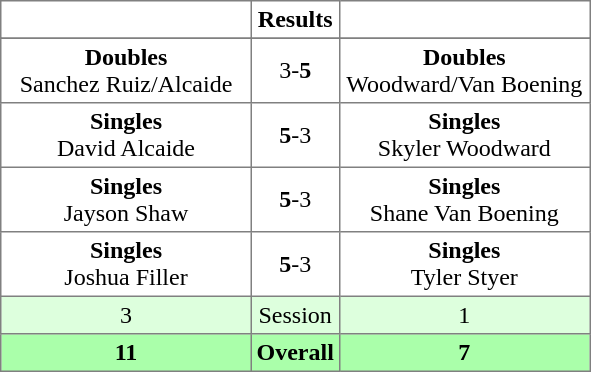<table style="border-collapse: collapse;" cellpadding="3" border="1">
<tr>
<th width="160"></th>
<th>Results</th>
<th width="160"></th>
</tr>
<tr>
</tr>
<tr>
</tr>
<tr>
<td align="center"><strong>Doubles</strong><br>Sanchez Ruiz/Alcaide</td>
<td align="center">3-<strong>5</strong></td>
<td align="center"><strong>Doubles</strong><br>Woodward/Van Boening</td>
</tr>
<tr>
<td align="center"><strong>Singles</strong><br>David Alcaide</td>
<td align="center"><strong>5</strong>-3</td>
<td align="center"><strong>Singles</strong><br>Skyler Woodward</td>
</tr>
<tr>
<td align="center"><strong>Singles</strong><br>Jayson Shaw</td>
<td align="center"><strong>5</strong>-3</td>
<td align="center"><strong>Singles</strong><br>Shane Van Boening</td>
</tr>
<tr>
<td align="center"><strong>Singles</strong><br>Joshua Filler</td>
<td align="center"><strong>5</strong>-3</td>
<td align="center"><strong>Singles</strong><br>Tyler Styer</td>
</tr>
<tr bgcolor="#ddffdd">
<td align="center">3</td>
<td align="center">Session</td>
<td align="center">1</td>
</tr>
<tr bgcolor="#aaffaa">
<th align="center">11</th>
<th align="center">Overall</th>
<th align="center">7</th>
</tr>
</table>
